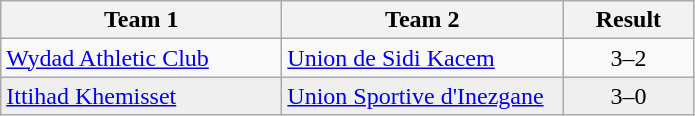<table class="wikitable">
<tr>
<th width="180">Team 1</th>
<th width="180">Team 2</th>
<th width="80">Result</th>
</tr>
<tr>
<td><a href='#'>Wydad Athletic Club</a></td>
<td><a href='#'>Union de Sidi Kacem</a></td>
<td align="center">3–2</td>
</tr>
<tr style="background:#EFEFEF">
<td><a href='#'>Ittihad Khemisset</a></td>
<td><a href='#'>Union Sportive d'Inezgane</a></td>
<td align="center">3–0</td>
</tr>
</table>
